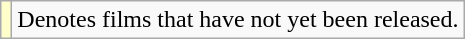<table class="wikitable">
<tr>
<td style="background:#FFFFCC;"></td>
<td>Denotes films that have not yet been released.</td>
</tr>
</table>
